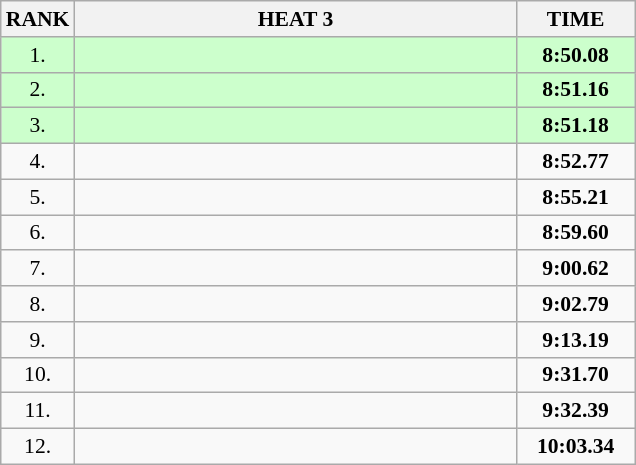<table class="wikitable" style="border-collapse: collapse; font-size: 90%;">
<tr>
<th>RANK</th>
<th style="width: 20em">HEAT 3</th>
<th style="width: 5em">TIME</th>
</tr>
<tr style="background:#ccffcc;">
<td align="center">1.</td>
<td></td>
<td align="center"><strong>8:50.08</strong></td>
</tr>
<tr style="background:#ccffcc;">
<td align="center">2.</td>
<td></td>
<td align="center"><strong>8:51.16</strong></td>
</tr>
<tr style="background:#ccffcc;">
<td align="center">3.</td>
<td></td>
<td align="center"><strong>8:51.18</strong></td>
</tr>
<tr>
<td align="center">4.</td>
<td></td>
<td align="center"><strong>8:52.77</strong></td>
</tr>
<tr>
<td align="center">5.</td>
<td></td>
<td align="center"><strong>8:55.21</strong></td>
</tr>
<tr>
<td align="center">6.</td>
<td></td>
<td align="center"><strong>8:59.60</strong></td>
</tr>
<tr>
<td align="center">7.</td>
<td></td>
<td align="center"><strong>9:00.62</strong></td>
</tr>
<tr>
<td align="center">8.</td>
<td></td>
<td align="center"><strong>9:02.79</strong></td>
</tr>
<tr>
<td align="center">9.</td>
<td></td>
<td align="center"><strong>9:13.19</strong></td>
</tr>
<tr>
<td align="center">10.</td>
<td></td>
<td align="center"><strong>9:31.70</strong></td>
</tr>
<tr>
<td align="center">11.</td>
<td></td>
<td align="center"><strong>9:32.39</strong></td>
</tr>
<tr>
<td align="center">12.</td>
<td></td>
<td align="center"><strong>10:03.34</strong></td>
</tr>
</table>
